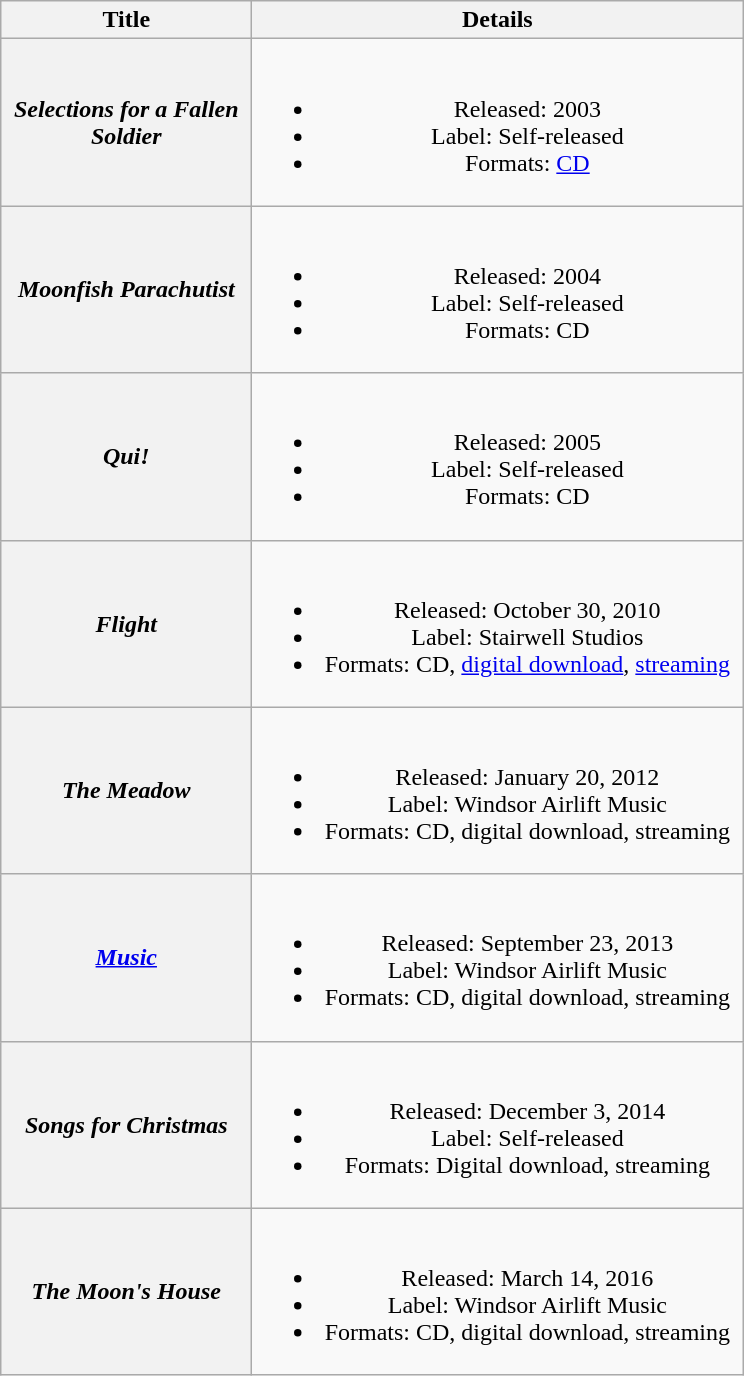<table class="wikitable plainrowheaders" style="text-align:center">
<tr>
<th scope="col" style="width:10em">Title</th>
<th scope="col" style="width:20em">Details</th>
</tr>
<tr>
<th scope="row"><em>Selections for a Fallen Soldier</em></th>
<td><br><ul><li>Released: 2003</li><li>Label: Self-released</li><li>Formats: <a href='#'>CD</a></li></ul></td>
</tr>
<tr>
<th scope="row"><em>Moonfish Parachutist</em></th>
<td><br><ul><li>Released: 2004</li><li>Label: Self-released</li><li>Formats: CD</li></ul></td>
</tr>
<tr>
<th scope="row"><em>Qui!</em></th>
<td><br><ul><li>Released: 2005</li><li>Label: Self-released</li><li>Formats: CD</li></ul></td>
</tr>
<tr>
<th scope="row"><em>Flight</em></th>
<td><br><ul><li>Released: October 30, 2010</li><li>Label: Stairwell Studios</li><li>Formats: CD, <a href='#'>digital download</a>, <a href='#'>streaming</a></li></ul></td>
</tr>
<tr>
<th scope="row"><em>The Meadow</em></th>
<td><br><ul><li>Released: January 20, 2012</li><li>Label: Windsor Airlift Music</li><li>Formats: CD, digital download, streaming</li></ul></td>
</tr>
<tr>
<th scope="row"><em><a href='#'>Music</a></em></th>
<td><br><ul><li>Released: September 23, 2013</li><li>Label: Windsor Airlift Music</li><li>Formats: CD, digital download, streaming</li></ul></td>
</tr>
<tr>
<th scope="row"><em>Songs for Christmas</em></th>
<td><br><ul><li>Released: December 3, 2014</li><li>Label: Self-released</li><li>Formats: Digital download, streaming</li></ul></td>
</tr>
<tr>
<th scope="row"><em>The Moon's House</em></th>
<td><br><ul><li>Released: March 14, 2016</li><li>Label: Windsor Airlift Music</li><li>Formats: CD, digital download, streaming</li></ul></td>
</tr>
</table>
